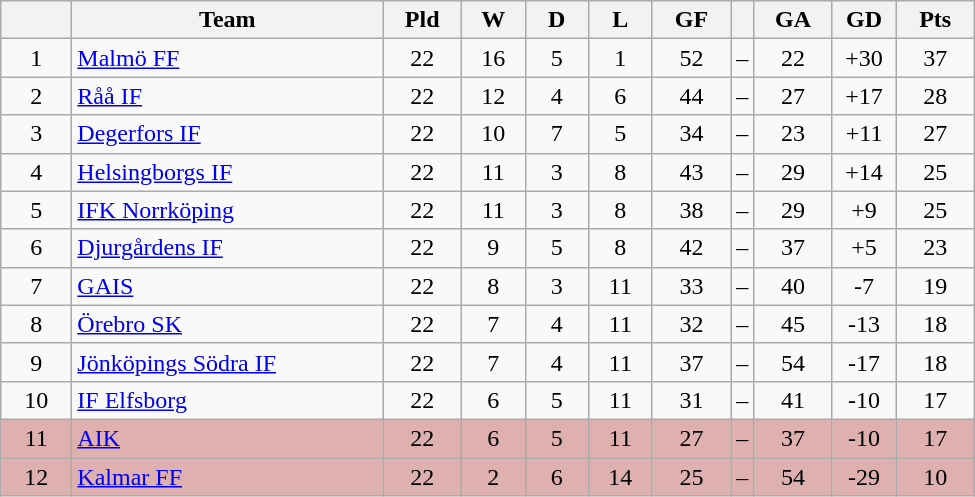<table class="wikitable" style="text-align: center;">
<tr>
<th style="width: 40px;"></th>
<th style="width: 200px;">Team</th>
<th style="width: 45px;">Pld</th>
<th style="width: 35px;">W</th>
<th style="width: 35px;">D</th>
<th style="width: 35px;">L</th>
<th style="width: 45px;">GF</th>
<th></th>
<th style="width: 45px;">GA</th>
<th style="width: 35px;">GD</th>
<th style="width: 45px;">Pts</th>
</tr>
<tr>
<td>1</td>
<td style="text-align: left;"><a href='#'>Malmö FF</a></td>
<td>22</td>
<td>16</td>
<td>5</td>
<td>1</td>
<td>52</td>
<td>–</td>
<td>22</td>
<td>+30</td>
<td>37</td>
</tr>
<tr>
<td>2</td>
<td style="text-align: left;"><a href='#'>Råå IF</a></td>
<td>22</td>
<td>12</td>
<td>4</td>
<td>6</td>
<td>44</td>
<td>–</td>
<td>27</td>
<td>+17</td>
<td>28</td>
</tr>
<tr>
<td>3</td>
<td style="text-align: left;"><a href='#'>Degerfors IF</a></td>
<td>22</td>
<td>10</td>
<td>7</td>
<td>5</td>
<td>34</td>
<td>–</td>
<td>23</td>
<td>+11</td>
<td>27</td>
</tr>
<tr>
<td>4</td>
<td style="text-align: left;"><a href='#'>Helsingborgs IF</a></td>
<td>22</td>
<td>11</td>
<td>3</td>
<td>8</td>
<td>43</td>
<td>–</td>
<td>29</td>
<td>+14</td>
<td>25</td>
</tr>
<tr>
<td>5</td>
<td style="text-align: left;"><a href='#'>IFK Norrköping</a></td>
<td>22</td>
<td>11</td>
<td>3</td>
<td>8</td>
<td>38</td>
<td>–</td>
<td>29</td>
<td>+9</td>
<td>25</td>
</tr>
<tr>
<td>6</td>
<td style="text-align: left;"><a href='#'>Djurgårdens IF</a></td>
<td>22</td>
<td>9</td>
<td>5</td>
<td>8</td>
<td>42</td>
<td>–</td>
<td>37</td>
<td>+5</td>
<td>23</td>
</tr>
<tr>
<td>7</td>
<td style="text-align: left;"><a href='#'>GAIS</a></td>
<td>22</td>
<td>8</td>
<td>3</td>
<td>11</td>
<td>33</td>
<td>–</td>
<td>40</td>
<td>-7</td>
<td>19</td>
</tr>
<tr>
<td>8</td>
<td style="text-align: left;"><a href='#'>Örebro SK</a></td>
<td>22</td>
<td>7</td>
<td>4</td>
<td>11</td>
<td>32</td>
<td>–</td>
<td>45</td>
<td>-13</td>
<td>18</td>
</tr>
<tr>
<td>9</td>
<td style="text-align: left;"><a href='#'>Jönköpings Södra IF</a></td>
<td>22</td>
<td>7</td>
<td>4</td>
<td>11</td>
<td>37</td>
<td>–</td>
<td>54</td>
<td>-17</td>
<td>18</td>
</tr>
<tr>
<td>10</td>
<td style="text-align: left;"><a href='#'>IF Elfsborg</a></td>
<td>22</td>
<td>6</td>
<td>5</td>
<td>11</td>
<td>31</td>
<td>–</td>
<td>41</td>
<td>-10</td>
<td>17</td>
</tr>
<tr style="background: #deb0b0">
<td>11</td>
<td style="text-align: left;"><a href='#'>AIK</a></td>
<td>22</td>
<td>6</td>
<td>5</td>
<td>11</td>
<td>27</td>
<td>–</td>
<td>37</td>
<td>-10</td>
<td>17</td>
</tr>
<tr style="background: #deb0b0">
<td>12</td>
<td style="text-align: left;"><a href='#'>Kalmar FF</a></td>
<td>22</td>
<td>2</td>
<td>6</td>
<td>14</td>
<td>25</td>
<td>–</td>
<td>54</td>
<td>-29</td>
<td>10</td>
</tr>
</table>
